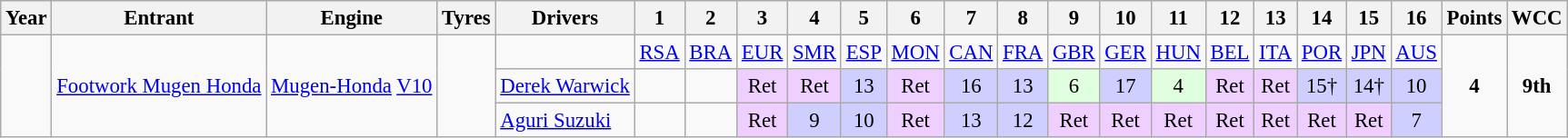<table class="wikitable" style="text-align:center; font-size:95%">
<tr>
<th>Year</th>
<th>Entrant</th>
<th>Engine</th>
<th>Tyres</th>
<th>Drivers</th>
<th>1</th>
<th>2</th>
<th>3</th>
<th>4</th>
<th>5</th>
<th>6</th>
<th>7</th>
<th>8</th>
<th>9</th>
<th>10</th>
<th>11</th>
<th>12</th>
<th>13</th>
<th>14</th>
<th>15</th>
<th>16</th>
<th>Points</th>
<th>WCC</th>
</tr>
<tr>
<td rowspan="3"></td>
<td rowspan="3"><a href='#'>Footwork Mugen Honda</a></td>
<td rowspan="3"><a href='#'>Mugen-Honda</a> <a href='#'>V10</a></td>
<td rowspan="3"></td>
<td></td>
<td><a href='#'>RSA</a></td>
<td><a href='#'>BRA</a></td>
<td><a href='#'>EUR</a></td>
<td><a href='#'>SMR</a></td>
<td><a href='#'>ESP</a></td>
<td><a href='#'>MON</a></td>
<td><a href='#'>CAN</a></td>
<td><a href='#'>FRA</a></td>
<td><a href='#'>GBR</a></td>
<td><a href='#'>GER</a></td>
<td><a href='#'>HUN</a></td>
<td><a href='#'>BEL</a></td>
<td><a href='#'>ITA</a></td>
<td><a href='#'>POR</a></td>
<td><a href='#'>JPN</a></td>
<td><a href='#'>AUS</a></td>
<td rowspan="3"><strong>4</strong></td>
<td rowspan="3"><strong>9th</strong></td>
</tr>
<tr>
<td align="left"><a href='#'>Derek Warwick</a></td>
<td></td>
<td></td>
<td style="background:#efcfff;">Ret</td>
<td style="background:#efcfff;">Ret</td>
<td style="background:#cfcfff;">13</td>
<td style="background:#efcfff;">Ret</td>
<td style="background:#cfcfff;">16</td>
<td style="background:#cfcfff;">13</td>
<td style="background:#dfffdf;">6</td>
<td style="background:#cfcfff;">17</td>
<td style="background:#dfffdf;">4</td>
<td style="background:#efcfff;">Ret</td>
<td style="background:#efcfff;">Ret</td>
<td style="background:#cfcfff;">15†</td>
<td style="background:#cfcfff;">14†</td>
<td style="background:#cfcfff;">10</td>
</tr>
<tr>
<td align="left"><a href='#'>Aguri Suzuki</a></td>
<td></td>
<td></td>
<td style="background:#efcfff;">Ret</td>
<td style="background:#cfcfff;">9</td>
<td style="background:#cfcfff;">10</td>
<td style="background:#efcfff;">Ret</td>
<td style="background:#cfcfff;">13</td>
<td style="background:#cfcfff;">12</td>
<td style="background:#efcfff;">Ret</td>
<td style="background:#efcfff;">Ret</td>
<td style="background:#efcfff;">Ret</td>
<td style="background:#efcfff;">Ret</td>
<td style="background:#efcfff;">Ret</td>
<td style="background:#efcfff;">Ret</td>
<td style="background:#efcfff;">Ret</td>
<td style="background:#cfcfff;">7</td>
</tr>
</table>
